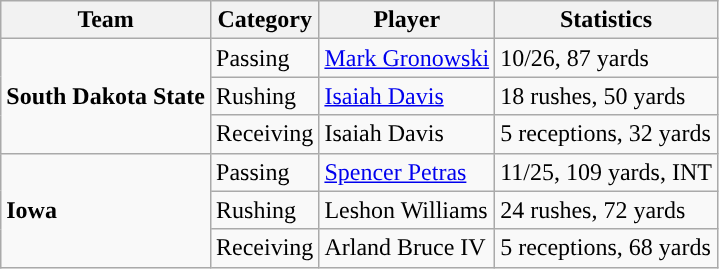<table class="wikitable" style="float: left;">
<tr>
<th>Team</th>
<th>Category</th>
<th>Player</th>
<th>Statistics</th>
</tr>
<tr>
<td rowspan=3><strong>South Dakota State</strong></td>
<td>Passing</td>
<td><a href='#'>Mark Gronowski</a></td>
<td>10/26, 87 yards</td>
</tr>
<tr>
<td>Rushing</td>
<td><a href='#'>Isaiah Davis</a></td>
<td>18 rushes, 50 yards</td>
</tr>
<tr>
<td>Receiving</td>
<td>Isaiah Davis</td>
<td>5 receptions, 32 yards</td>
</tr>
<tr>
<td rowspan=3><strong>Iowa</strong></td>
<td>Passing</td>
<td><a href='#'>Spencer Petras</a></td>
<td>11/25, 109 yards, INT</td>
</tr>
<tr>
<td>Rushing</td>
<td>Leshon Williams</td>
<td>24 rushes, 72 yards</td>
</tr>
<tr>
<td>Receiving</td>
<td>Arland Bruce IV</td>
<td>5 receptions, 68 yards</td>
</tr>
</table>
